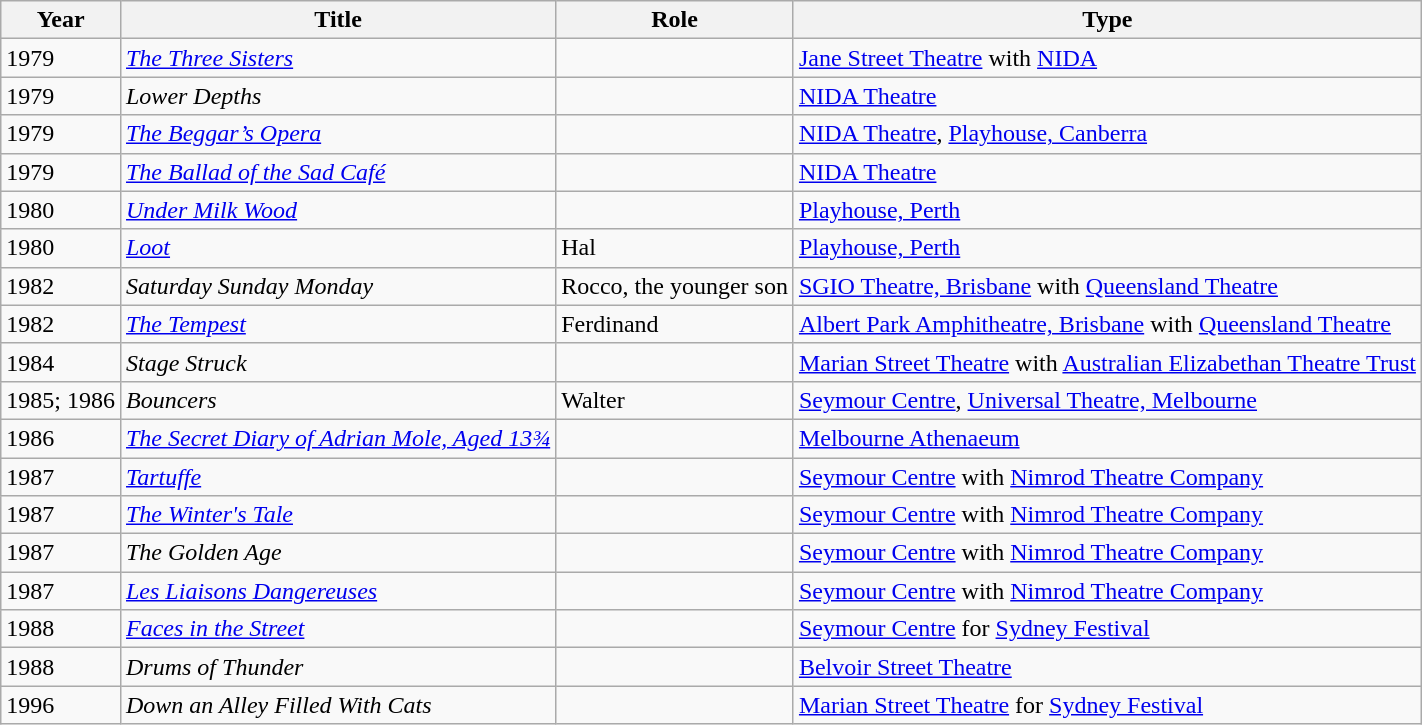<table class="wikitable">
<tr>
<th>Year</th>
<th>Title</th>
<th>Role</th>
<th>Type</th>
</tr>
<tr>
<td>1979</td>
<td><em><a href='#'>The Three Sisters</a></em></td>
<td></td>
<td><a href='#'>Jane Street Theatre</a> with <a href='#'>NIDA</a></td>
</tr>
<tr>
<td>1979</td>
<td><em>Lower Depths</em></td>
<td></td>
<td><a href='#'>NIDA Theatre</a></td>
</tr>
<tr>
<td>1979</td>
<td><em><a href='#'>The Beggar’s Opera</a></em></td>
<td></td>
<td><a href='#'>NIDA Theatre</a>, <a href='#'>Playhouse, Canberra</a></td>
</tr>
<tr>
<td>1979</td>
<td><em><a href='#'>The Ballad of the Sad Café</a></em></td>
<td></td>
<td><a href='#'>NIDA Theatre</a></td>
</tr>
<tr>
<td>1980</td>
<td><em><a href='#'>Under Milk Wood</a></em></td>
<td></td>
<td><a href='#'>Playhouse, Perth</a></td>
</tr>
<tr>
<td>1980</td>
<td><em><a href='#'>Loot</a></em></td>
<td>Hal</td>
<td><a href='#'>Playhouse, Perth</a></td>
</tr>
<tr>
<td>1982</td>
<td><em>Saturday Sunday Monday</em></td>
<td>Rocco, the younger son</td>
<td><a href='#'>SGIO Theatre, Brisbane</a> with <a href='#'>Queensland Theatre</a></td>
</tr>
<tr>
<td>1982</td>
<td><em><a href='#'>The Tempest</a></em></td>
<td>Ferdinand</td>
<td><a href='#'>Albert Park Amphitheatre, Brisbane</a> with <a href='#'>Queensland Theatre</a></td>
</tr>
<tr>
<td>1984</td>
<td><em>Stage Struck</em></td>
<td></td>
<td><a href='#'>Marian Street Theatre</a> with <a href='#'>Australian Elizabethan Theatre Trust</a></td>
</tr>
<tr>
<td>1985; 1986</td>
<td><em>Bouncers</em></td>
<td>Walter</td>
<td><a href='#'>Seymour Centre</a>, <a href='#'>Universal Theatre, Melbourne</a></td>
</tr>
<tr>
<td>1986</td>
<td><em><a href='#'>The Secret Diary of Adrian Mole, Aged 13¾</a></em></td>
<td></td>
<td><a href='#'>Melbourne Athenaeum</a></td>
</tr>
<tr>
<td>1987</td>
<td><em><a href='#'>Tartuffe</a></em></td>
<td></td>
<td><a href='#'>Seymour Centre</a> with <a href='#'>Nimrod Theatre Company</a></td>
</tr>
<tr>
<td>1987</td>
<td><em><a href='#'>The Winter's Tale</a></em></td>
<td></td>
<td><a href='#'>Seymour Centre</a> with <a href='#'>Nimrod Theatre Company</a></td>
</tr>
<tr>
<td>1987</td>
<td><em>The Golden Age</em></td>
<td></td>
<td><a href='#'>Seymour Centre</a> with <a href='#'>Nimrod Theatre Company</a></td>
</tr>
<tr>
<td>1987</td>
<td><em><a href='#'>Les Liaisons Dangereuses</a></em></td>
<td></td>
<td><a href='#'>Seymour Centre</a> with <a href='#'>Nimrod Theatre Company</a></td>
</tr>
<tr>
<td>1988</td>
<td><em><a href='#'>Faces in the Street</a></em></td>
<td></td>
<td><a href='#'>Seymour Centre</a> for <a href='#'>Sydney Festival</a></td>
</tr>
<tr>
<td>1988</td>
<td><em>Drums of Thunder</em></td>
<td></td>
<td><a href='#'>Belvoir Street Theatre</a></td>
</tr>
<tr>
<td>1996</td>
<td><em>Down an Alley Filled With Cats</em></td>
<td></td>
<td><a href='#'>Marian Street Theatre</a> for <a href='#'>Sydney Festival</a></td>
</tr>
</table>
